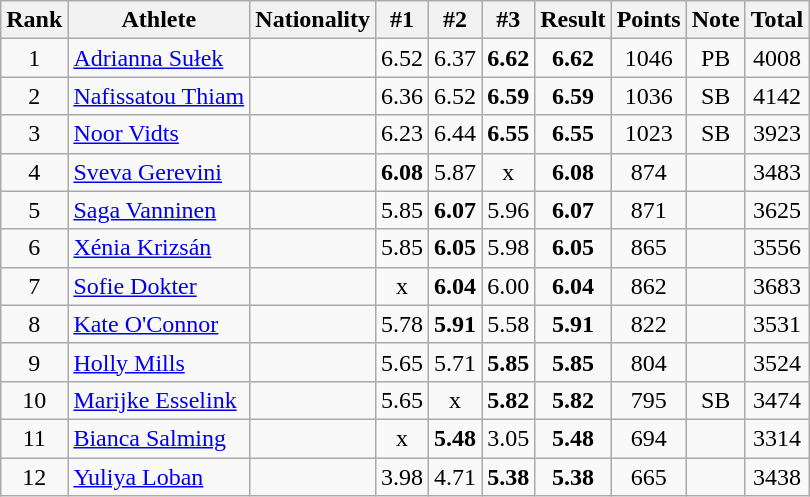<table class="wikitable sortable" style="text-align:center">
<tr>
<th>Rank</th>
<th>Athlete</th>
<th>Nationality</th>
<th>#1</th>
<th>#2</th>
<th>#3</th>
<th>Result</th>
<th>Points</th>
<th>Note</th>
<th>Total</th>
</tr>
<tr>
<td>1</td>
<td align=left><a href='#'>Adrianna Sułek</a></td>
<td align=left></td>
<td>6.52</td>
<td>6.37</td>
<td><strong>6.62</strong></td>
<td><strong>6.62</strong></td>
<td>1046</td>
<td>PB</td>
<td>4008</td>
</tr>
<tr>
<td>2</td>
<td align=left><a href='#'>Nafissatou Thiam</a></td>
<td align=left></td>
<td>6.36</td>
<td>6.52</td>
<td><strong>6.59</strong></td>
<td><strong>6.59</strong></td>
<td>1036</td>
<td>SB</td>
<td>4142</td>
</tr>
<tr>
<td>3</td>
<td align=left><a href='#'>Noor Vidts</a></td>
<td align=left></td>
<td>6.23</td>
<td>6.44</td>
<td><strong>6.55</strong></td>
<td><strong>6.55</strong></td>
<td>1023</td>
<td>SB</td>
<td>3923</td>
</tr>
<tr>
<td>4</td>
<td align=left><a href='#'>Sveva Gerevini</a></td>
<td align=left></td>
<td><strong>6.08</strong></td>
<td>5.87</td>
<td>x</td>
<td><strong>6.08</strong></td>
<td>874</td>
<td></td>
<td>3483</td>
</tr>
<tr>
<td>5</td>
<td align=left><a href='#'>Saga Vanninen</a></td>
<td align=left></td>
<td>5.85</td>
<td><strong>6.07</strong></td>
<td>5.96</td>
<td><strong>6.07</strong></td>
<td>871</td>
<td></td>
<td>3625</td>
</tr>
<tr>
<td>6</td>
<td align=left><a href='#'>Xénia Krizsán</a></td>
<td align=left></td>
<td>5.85</td>
<td><strong>6.05</strong></td>
<td>5.98</td>
<td><strong>6.05</strong></td>
<td>865</td>
<td></td>
<td>3556</td>
</tr>
<tr>
<td>7</td>
<td align=left><a href='#'>Sofie Dokter</a></td>
<td align=left></td>
<td>x</td>
<td><strong>6.04</strong></td>
<td>6.00</td>
<td><strong>6.04</strong></td>
<td>862</td>
<td></td>
<td>3683</td>
</tr>
<tr>
<td>8</td>
<td align=left><a href='#'>Kate O'Connor</a></td>
<td align=left></td>
<td>5.78</td>
<td><strong>5.91</strong></td>
<td>5.58</td>
<td><strong>5.91</strong></td>
<td>822</td>
<td></td>
<td>3531</td>
</tr>
<tr>
<td>9</td>
<td align=left><a href='#'>Holly Mills</a></td>
<td align=left></td>
<td>5.65</td>
<td>5.71</td>
<td><strong>5.85</strong></td>
<td><strong>5.85</strong></td>
<td>804</td>
<td></td>
<td>3524</td>
</tr>
<tr>
<td>10</td>
<td align=left><a href='#'>Marijke Esselink</a></td>
<td align="left"></td>
<td>5.65</td>
<td>x</td>
<td><strong>5.82</strong></td>
<td><strong>5.82</strong></td>
<td>795</td>
<td>SB</td>
<td>3474</td>
</tr>
<tr>
<td>11</td>
<td align=left><a href='#'>Bianca Salming</a></td>
<td align=left></td>
<td>x</td>
<td><strong>5.48</strong></td>
<td>3.05</td>
<td><strong>5.48</strong></td>
<td>694</td>
<td></td>
<td>3314</td>
</tr>
<tr>
<td>12</td>
<td align=left><a href='#'>Yuliya Loban</a></td>
<td align="left"></td>
<td>3.98</td>
<td>4.71</td>
<td><strong>5.38</strong></td>
<td><strong>5.38</strong></td>
<td>665</td>
<td></td>
<td>3438</td>
</tr>
</table>
